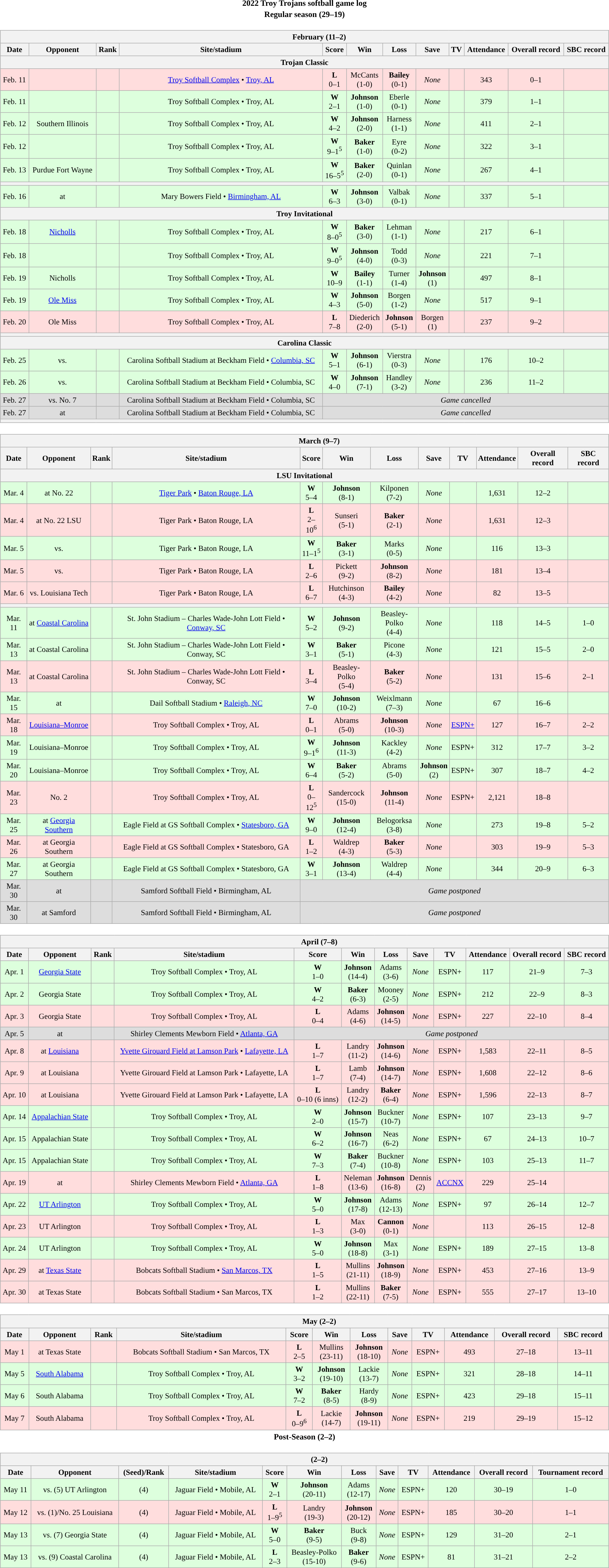<table class="toccolours" width=95% style="clear:both; margin:1.5em auto; text-align:center;">
<tr>
<th colspan=2>2022 Troy Trojans softball game log</th>
</tr>
<tr>
<th colspan=2>Regular season (29–19)</th>
</tr>
<tr valign="top">
<td><br><table class="wikitable collapsible" style="margin:auto; width:100%; text-align:center; font-size:95%">
<tr>
<th colspan=12 style="padding-left:4em;">February (11–2)</th>
</tr>
<tr>
<th>Date</th>
<th>Opponent</th>
<th>Rank</th>
<th>Site/stadium</th>
<th>Score</th>
<th>Win</th>
<th>Loss</th>
<th>Save</th>
<th>TV</th>
<th>Attendance</th>
<th>Overall record</th>
<th>SBC record</th>
</tr>
<tr>
<th colspan=12>Trojan Classic</th>
</tr>
<tr align="center" bgcolor=#ffdddd>
<td>Feb. 11</td>
<td></td>
<td></td>
<td><a href='#'>Troy Softball Complex</a> • <a href='#'>Troy, AL</a></td>
<td><strong>L</strong><br>0–1</td>
<td>McCants<br>(1-0)</td>
<td><strong>Bailey</strong><br>(0-1)</td>
<td><em>None</em></td>
<td></td>
<td>343</td>
<td>0–1</td>
<td></td>
</tr>
<tr align="center" bgcolor=#ddffdd>
<td>Feb. 11</td>
<td></td>
<td></td>
<td>Troy Softball Complex • Troy, AL</td>
<td><strong>W</strong><br>2–1</td>
<td><strong>Johnson</strong><br>(1-0)</td>
<td>Eberle<br>(0-1)</td>
<td><em>None</em></td>
<td></td>
<td>379</td>
<td>1–1</td>
<td></td>
</tr>
<tr align="center" bgcolor=#ddffdd>
<td>Feb. 12</td>
<td>Southern Illinois</td>
<td></td>
<td>Troy Softball Complex • Troy, AL</td>
<td><strong>W</strong><br>4–2</td>
<td><strong>Johnson</strong><br>(2-0)</td>
<td>Harness<br>(1-1)</td>
<td><em>None</em></td>
<td></td>
<td>411</td>
<td>2–1</td>
<td></td>
</tr>
<tr align="center" bgcolor=#ddffdd>
<td>Feb. 12</td>
<td></td>
<td></td>
<td>Troy Softball Complex • Troy, AL</td>
<td><strong>W</strong><br>9–1<sup>5</sup></td>
<td><strong>Baker</strong><br>(1-0)</td>
<td>Eyre<br>(0-2)</td>
<td><em>None</em></td>
<td></td>
<td>322</td>
<td>3–1</td>
<td></td>
</tr>
<tr align="center" bgcolor=#ddffdd>
<td>Feb. 13</td>
<td>Purdue Fort Wayne</td>
<td></td>
<td>Troy Softball Complex • Troy, AL</td>
<td><strong>W</strong><br>16–5<sup>5</sup></td>
<td><strong>Baker</strong><br>(2-0)</td>
<td>Quinlan<br>(0-1)</td>
<td><em>None</em></td>
<td></td>
<td>267</td>
<td>4–1</td>
<td></td>
</tr>
<tr>
<th colspan=12></th>
</tr>
<tr align="center" bgcolor=#ddffdd>
<td>Feb. 16</td>
<td>at </td>
<td></td>
<td>Mary Bowers Field • <a href='#'>Birmingham, AL</a></td>
<td><strong>W</strong><br>6–3</td>
<td><strong>Johnson</strong><br>(3-0)</td>
<td>Valbak<br>(0-1)</td>
<td><em>None</em></td>
<td></td>
<td>337</td>
<td>5–1</td>
<td></td>
</tr>
<tr>
<th colspan=12>Troy Invitational</th>
</tr>
<tr align="center" bgcolor=#ddffdd>
<td>Feb. 18</td>
<td><a href='#'>Nicholls</a></td>
<td></td>
<td>Troy Softball Complex • Troy, AL</td>
<td><strong>W</strong><br>8–0<sup>5</sup></td>
<td><strong>Baker</strong><br>(3-0)</td>
<td>Lehman<br>(1-1)</td>
<td><em>None</em></td>
<td></td>
<td>217</td>
<td>6–1</td>
<td></td>
</tr>
<tr align="center" bgcolor=#ddffdd>
<td>Feb. 18</td>
<td></td>
<td></td>
<td>Troy Softball Complex • Troy, AL</td>
<td><strong>W</strong><br>9–0<sup>5</sup></td>
<td><strong>Johnson</strong><br>(4-0)</td>
<td>Todd<br>(0-3)</td>
<td><em>None</em></td>
<td></td>
<td>221</td>
<td>7–1</td>
<td></td>
</tr>
<tr align="center" bgcolor=#ddffdd>
<td>Feb. 19</td>
<td>Nicholls</td>
<td></td>
<td>Troy Softball Complex • Troy, AL</td>
<td><strong>W</strong><br>10–9</td>
<td><strong>Bailey</strong><br>(1-1)</td>
<td>Turner<br>(1-4)</td>
<td><strong>Johnson</strong><br>(1)</td>
<td></td>
<td>497</td>
<td>8–1</td>
<td></td>
</tr>
<tr align="center" bgcolor=#ddffdd>
<td>Feb. 19</td>
<td><a href='#'>Ole Miss</a></td>
<td></td>
<td>Troy Softball Complex • Troy, AL</td>
<td><strong>W</strong><br>4–3</td>
<td><strong>Johnson</strong><br>(5-0)</td>
<td>Borgen<br>(1-2)</td>
<td><em>None</em></td>
<td></td>
<td>517</td>
<td>9–1</td>
<td></td>
</tr>
<tr align="center" bgcolor=#ffdddd>
<td>Feb. 20</td>
<td>Ole Miss</td>
<td></td>
<td>Troy Softball Complex • Troy, AL</td>
<td><strong>L</strong><br>7–8</td>
<td>Diederich<br>(2-0)</td>
<td><strong>Johnson</strong><br>(5-1)</td>
<td>Borgen<br>(1)</td>
<td></td>
<td>237</td>
<td>9–2</td>
<td></td>
</tr>
<tr>
<th colspan=12></th>
</tr>
<tr>
<th colspan=12>Carolina Classic</th>
</tr>
<tr align="center" bgcolor=#ddffdd>
<td>Feb. 25</td>
<td>vs. </td>
<td></td>
<td>Carolina Softball Stadium at Beckham Field • <a href='#'>Columbia, SC</a></td>
<td><strong>W</strong><br>5–1</td>
<td><strong>Johnson</strong><br>(6-1)</td>
<td>Vierstra<br>(0-3)</td>
<td><em>None</em></td>
<td></td>
<td>176</td>
<td>10–2</td>
<td></td>
</tr>
<tr align="center" bgcolor=#ddffdd>
<td>Feb. 26</td>
<td>vs. </td>
<td></td>
<td>Carolina Softball Stadium at Beckham Field • Columbia, SC</td>
<td><strong>W</strong><br>4–0</td>
<td><strong>Johnson</strong><br>(7-1)</td>
<td>Handley<br>(3-2)</td>
<td><em>None</em></td>
<td></td>
<td>236</td>
<td>11–2</td>
<td></td>
</tr>
<tr align="center" bgcolor=#dddddd>
<td>Feb. 27</td>
<td>vs. No. 7 </td>
<td></td>
<td>Carolina Softball Stadium at Beckham Field • Columbia, SC</td>
<td colspan=12><em>Game cancelled</em></td>
</tr>
<tr align="center" bgcolor=#dddddd>
<td>Feb. 27</td>
<td>at </td>
<td></td>
<td>Carolina Softball Stadium at Beckham Field • Columbia, SC</td>
<td colspan=12><em>Game cancelled</em></td>
</tr>
<tr>
<th colspan=12></th>
</tr>
</table>
</td>
</tr>
<tr>
<td><br><table class="wikitable collapsible " style="margin:auto; width:100%; text-align:center; font-size:95%">
<tr>
<th colspan=12 style="padding-left:4em;">March (9–7)</th>
</tr>
<tr>
<th>Date</th>
<th>Opponent</th>
<th>Rank</th>
<th>Site/stadium</th>
<th>Score</th>
<th>Win</th>
<th>Loss</th>
<th>Save</th>
<th>TV</th>
<th>Attendance</th>
<th>Overall record</th>
<th>SBC record</th>
</tr>
<tr>
<th colspan=12>LSU Invitational</th>
</tr>
<tr align="center" bgcolor=#ddffdd>
<td>Mar. 4</td>
<td>at No. 22 </td>
<td></td>
<td><a href='#'>Tiger Park</a> • <a href='#'>Baton Rouge, LA</a></td>
<td><strong>W</strong><br>5–4</td>
<td><strong>Johnson</strong><br>(8-1)</td>
<td>Kilponen<br>(7-2)</td>
<td><em>None</em></td>
<td></td>
<td>1,631</td>
<td>12–2</td>
<td></td>
</tr>
<tr align="center" bgcolor=#ffdddd>
<td>Mar. 4</td>
<td>at No. 22 LSU</td>
<td></td>
<td>Tiger Park • Baton Rouge, LA</td>
<td><strong>L</strong><br>2–10<sup>6</sup></td>
<td>Sunseri<br>(5-1)</td>
<td><strong>Baker</strong><br>(2-1)</td>
<td><em>None</em></td>
<td></td>
<td>1,631</td>
<td>12–3</td>
<td></td>
</tr>
<tr align="center" bgcolor=#ddffdd>
<td>Mar. 5</td>
<td>vs. </td>
<td></td>
<td>Tiger Park • Baton Rouge, LA</td>
<td><strong>W</strong><br>11–1<sup>5</sup></td>
<td><strong>Baker</strong><br>(3-1)</td>
<td>Marks<br>(0-5)</td>
<td><em>None</em></td>
<td></td>
<td>116</td>
<td>13–3</td>
<td></td>
</tr>
<tr align="center" bgcolor=#ffdddd>
<td>Mar. 5</td>
<td>vs. </td>
<td></td>
<td>Tiger Park • Baton Rouge, LA</td>
<td><strong>L</strong><br>2–6</td>
<td>Pickett<br>(9-2)</td>
<td><strong>Johnson</strong><br>(8-2)</td>
<td><em>None</em></td>
<td></td>
<td>181</td>
<td>13–4</td>
<td></td>
</tr>
<tr align="center" bgcolor=#ffdddd>
<td>Mar. 6</td>
<td>vs. Louisiana Tech</td>
<td></td>
<td>Tiger Park • Baton Rouge, LA</td>
<td><strong>L</strong><br>6–7</td>
<td>Hutchinson<br>(4-3)</td>
<td><strong>Bailey</strong><br>(4-2)</td>
<td><em>None</em></td>
<td></td>
<td>82</td>
<td>13–5</td>
<td></td>
</tr>
<tr>
<th colspan=12></th>
</tr>
<tr align="center" bgcolor=#ddffdd>
<td>Mar. 11</td>
<td>at <a href='#'>Coastal Carolina</a></td>
<td></td>
<td>St. John Stadium – Charles Wade-John Lott Field • <a href='#'>Conway, SC</a></td>
<td><strong>W</strong><br>5–2</td>
<td><strong>Johnson</strong><br>(9-2)</td>
<td>Beasley-Polko<br>(4-4)</td>
<td><em>None</em></td>
<td></td>
<td>118</td>
<td>14–5</td>
<td>1–0</td>
</tr>
<tr align="center" bgcolor=#ddffdd>
<td>Mar. 13</td>
<td>at Coastal Carolina</td>
<td></td>
<td>St. John Stadium – Charles Wade-John Lott Field • Conway, SC</td>
<td><strong>W</strong><br>3–1</td>
<td><strong>Baker</strong><br>(5-1)</td>
<td>Picone<br>(4-3)</td>
<td><em>None</em></td>
<td></td>
<td>121</td>
<td>15–5</td>
<td>2–0</td>
</tr>
<tr align="center" bgcolor=#ffdddd>
<td>Mar. 13</td>
<td>at Coastal Carolina</td>
<td></td>
<td>St. John Stadium – Charles Wade-John Lott Field • Conway, SC</td>
<td><strong>L</strong><br>3–4</td>
<td>Beasley-Polko<br>(5-4)</td>
<td><strong>Baker</strong><br>(5-2)</td>
<td><em>None</em></td>
<td></td>
<td>131</td>
<td>15–6</td>
<td>2–1</td>
</tr>
<tr align="center" bgcolor=#ddffdd>
<td>Mar. 15</td>
<td>at </td>
<td></td>
<td>Dail Softball Stadium • <a href='#'>Raleigh, NC</a></td>
<td><strong>W</strong><br>7–0</td>
<td><strong>Johnson</strong><br>(10-2)</td>
<td>Weixlmann<br>(7–3)</td>
<td><em>None</em></td>
<td></td>
<td>67</td>
<td>16–6</td>
<td></td>
</tr>
<tr align="center" bgcolor=#ffdddd>
<td>Mar. 18</td>
<td><a href='#'>Louisiana–Monroe</a></td>
<td></td>
<td>Troy Softball Complex • Troy, AL</td>
<td><strong>L</strong><br>0–1</td>
<td>Abrams<br>(5-0)</td>
<td><strong>Johnson</strong><br>(10-3)</td>
<td><em>None</em></td>
<td><a href='#'>ESPN+</a></td>
<td>127</td>
<td>16–7</td>
<td>2–2</td>
</tr>
<tr align="center" bgcolor=#ddffdd>
<td>Mar. 19</td>
<td>Louisiana–Monroe</td>
<td></td>
<td>Troy Softball Complex • Troy, AL</td>
<td><strong>W</strong><br>9–1<sup>6</sup></td>
<td><strong>Johnson</strong><br>(11-3)</td>
<td>Kackley<br>(4-2)</td>
<td><em>None</em></td>
<td>ESPN+</td>
<td>312</td>
<td>17–7</td>
<td>3–2</td>
</tr>
<tr align="center" bgcolor=#ddffdd>
<td>Mar. 20</td>
<td>Louisiana–Monroe</td>
<td></td>
<td>Troy Softball Complex • Troy, AL</td>
<td><strong>W</strong><br>6–4</td>
<td><strong>Baker</strong><br>(5-2)</td>
<td>Abrams<br>(5-0)</td>
<td><strong>Johnson</strong><br>(2)</td>
<td>ESPN+</td>
<td>307</td>
<td>18–7</td>
<td>4–2</td>
</tr>
<tr align="center" bgcolor=#ffdddd>
<td>Mar. 23</td>
<td>No. 2 </td>
<td></td>
<td>Troy Softball Complex • Troy, AL</td>
<td><strong>L</strong><br>0–12<sup>5</sup></td>
<td>Sandercock<br>(15-0)</td>
<td><strong>Johnson</strong><br>(11-4)</td>
<td><em>None</em></td>
<td>ESPN+</td>
<td>2,121</td>
<td>18–8</td>
<td></td>
</tr>
<tr align="center" bgcolor=#ddffdd>
<td>Mar. 25</td>
<td>at <a href='#'>Georgia Southern</a></td>
<td></td>
<td>Eagle Field at GS Softball Complex • <a href='#'>Statesboro, GA</a></td>
<td><strong>W</strong><br>9–0</td>
<td><strong>Johnson</strong><br>(12-4)</td>
<td>Belogorksa<br>(3-8)</td>
<td><em>None</em></td>
<td></td>
<td>273</td>
<td>19–8</td>
<td>5–2</td>
</tr>
<tr align="center" bgcolor=#ffdddd>
<td>Mar. 26</td>
<td>at Georgia Southern</td>
<td></td>
<td>Eagle Field at GS Softball Complex • Statesboro, GA</td>
<td><strong>L</strong><br>1–2</td>
<td>Waldrep<br>(4-3)</td>
<td><strong>Baker</strong><br>(5-3)</td>
<td><em>None</em></td>
<td></td>
<td>303</td>
<td>19–9</td>
<td>5–3</td>
</tr>
<tr align="center" bgcolor=#ddffdd>
<td>Mar. 27</td>
<td>at Georgia Southern</td>
<td></td>
<td>Eagle Field at GS Softball Complex • Statesboro, GA</td>
<td><strong>W</strong><br>3–1</td>
<td><strong>Johnson</strong><br>(13-4)</td>
<td>Waldrep<br>(4-4)</td>
<td><em>None</em></td>
<td></td>
<td>344</td>
<td>20–9</td>
<td>6–3</td>
</tr>
<tr align="center" bgcolor=#dddddd>
<td>Mar. 30</td>
<td>at </td>
<td></td>
<td>Samford Softball Field • Birmingham, AL</td>
<td colspan=8><em>Game postponed</em></td>
</tr>
<tr align="center" bgcolor=#dddddd>
<td>Mar. 30</td>
<td>at Samford</td>
<td></td>
<td>Samford Softball Field • Birmingham, AL</td>
<td colspan=8><em>Game postponed</em></td>
</tr>
</table>
</td>
</tr>
<tr>
<td><br><table class="wikitable collapsible " style="margin:auto; width:100%; text-align:center; font-size:95%">
<tr>
<th colspan=12 style="padding-left:4em;">April (7–8)</th>
</tr>
<tr>
<th>Date</th>
<th>Opponent</th>
<th>Rank</th>
<th>Site/stadium</th>
<th>Score</th>
<th>Win</th>
<th>Loss</th>
<th>Save</th>
<th>TV</th>
<th>Attendance</th>
<th>Overall record</th>
<th>SBC record</th>
</tr>
<tr align="center" bgcolor=#ddffdd>
<td>Apr. 1</td>
<td><a href='#'>Georgia State</a></td>
<td></td>
<td>Troy Softball Complex • Troy, AL</td>
<td><strong>W</strong><br>1–0</td>
<td><strong>Johnson</strong><br>(14-4)</td>
<td>Adams<br>(3-6)</td>
<td><em>None</em></td>
<td>ESPN+</td>
<td>117</td>
<td>21–9</td>
<td>7–3</td>
</tr>
<tr align="center" bgcolor=#ddffdd>
<td>Apr. 2</td>
<td>Georgia State</td>
<td></td>
<td>Troy Softball Complex • Troy, AL</td>
<td><strong>W</strong><br>4–2</td>
<td><strong>Baker</strong><br>(6-3)</td>
<td>Mooney<br>(2-5)</td>
<td><em>None</em></td>
<td>ESPN+</td>
<td>212</td>
<td>22–9</td>
<td>8–3</td>
</tr>
<tr align="center" bgcolor=#ffdddd>
<td>Apr. 3</td>
<td>Georgia State</td>
<td></td>
<td>Troy Softball Complex • Troy, AL</td>
<td><strong>L</strong><br>0–4</td>
<td>Adams<br>(4-6)</td>
<td><strong>Johnson</strong><br>(14-5)</td>
<td><em>None</em></td>
<td>ESPN+</td>
<td>227</td>
<td>22–10</td>
<td>8–4</td>
</tr>
<tr align="center" bgcolor=#dddddd>
<td>Apr. 5</td>
<td>at </td>
<td></td>
<td>Shirley Clements Mewborn Field • <a href='#'>Atlanta, GA</a></td>
<td colspan=8><em>Game postponed</em></td>
</tr>
<tr align="center" bgcolor=#ffdddd>
<td>Apr. 8</td>
<td>at <a href='#'>Louisiana</a></td>
<td></td>
<td><a href='#'>Yvette Girouard Field at Lamson Park</a> • <a href='#'>Lafayette, LA</a></td>
<td><strong>L</strong><br>1–7</td>
<td>Landry<br>(11-2)</td>
<td><strong>Johnson</strong><br>(14-6)</td>
<td><em>None</em></td>
<td>ESPN+</td>
<td>1,583</td>
<td>22–11</td>
<td>8–5</td>
</tr>
<tr align="center" bgcolor=#ffdddd>
<td>Apr. 9</td>
<td>at Louisiana</td>
<td></td>
<td>Yvette Girouard Field at Lamson Park • Lafayette, LA</td>
<td><strong>L</strong><br>1–7</td>
<td>Lamb<br>(7-4)</td>
<td><strong>Johnson</strong><br>(14-7)</td>
<td><em>None</em></td>
<td>ESPN+</td>
<td>1,608</td>
<td>22–12</td>
<td>8–6</td>
</tr>
<tr align="center" bgcolor=#ffdddd>
<td>Apr. 10</td>
<td>at Louisiana</td>
<td></td>
<td>Yvette Girouard Field at Lamson Park • Lafayette, LA</td>
<td><strong>L</strong><br>0–10 (6 inns)</td>
<td>Landry<br>(12-2)</td>
<td><strong>Baker</strong><br>(6-4)</td>
<td><em>None</em></td>
<td>ESPN+</td>
<td>1,596</td>
<td>22–13</td>
<td>8–7</td>
</tr>
<tr align="center" bgcolor=#ddffdd>
<td>Apr. 14</td>
<td><a href='#'>Appalachian State</a></td>
<td></td>
<td>Troy Softball Complex • Troy, AL</td>
<td><strong>W</strong><br>2–0</td>
<td><strong>Johnson</strong><br>(15-7)</td>
<td>Buckner<br>(10-7)</td>
<td><em>None</em></td>
<td>ESPN+</td>
<td>107</td>
<td>23–13</td>
<td>9–7</td>
</tr>
<tr align="center" bgcolor=#ddffdd>
<td>Apr. 15</td>
<td>Appalachian State</td>
<td></td>
<td>Troy Softball Complex • Troy, AL</td>
<td><strong>W</strong><br>6–2</td>
<td><strong>Johnson</strong><br>(16-7)</td>
<td>Neas<br>(6-2)</td>
<td><em>None</em></td>
<td>ESPN+</td>
<td>67</td>
<td>24–13</td>
<td>10–7</td>
</tr>
<tr align="center" bgcolor=#ddffdd>
<td>Apr. 15</td>
<td>Appalachian State</td>
<td></td>
<td>Troy Softball Complex • Troy, AL</td>
<td><strong>W</strong><br>7–3</td>
<td><strong>Baker</strong><br>(7-4)</td>
<td>Buckner<br>(10-8)</td>
<td><em>None</em></td>
<td>ESPN+</td>
<td>103</td>
<td>25–13</td>
<td>11–7</td>
</tr>
<tr align="center" bgcolor=#ffdddd>
<td>Apr. 19</td>
<td>at </td>
<td></td>
<td>Shirley Clements Mewborn Field • <a href='#'>Atlanta, GA</a></td>
<td><strong>L</strong><br>1–8</td>
<td>Neleman<br>(13-6)</td>
<td><strong>Johnson</strong><br>(16-8)</td>
<td>Dennis<br>(2)</td>
<td><a href='#'>ACCNX</a></td>
<td>229</td>
<td>25–14</td>
<td></td>
</tr>
<tr align="center" bgcolor=#ddffdd>
<td>Apr. 22</td>
<td><a href='#'>UT Arlington</a></td>
<td></td>
<td>Troy Softball Complex • Troy, AL</td>
<td><strong>W</strong><br>5–0</td>
<td><strong>Johnson</strong><br>(17-8)</td>
<td>Adams<br>(12-13)</td>
<td><em>None</em></td>
<td>ESPN+</td>
<td>97</td>
<td>26–14</td>
<td>12–7</td>
</tr>
<tr align="center" bgcolor=#ffdddd>
<td>Apr. 23</td>
<td>UT Arlington</td>
<td></td>
<td>Troy Softball Complex • Troy, AL</td>
<td><strong>L</strong><br>1–3</td>
<td>Max<br>(3-0)</td>
<td><strong>Cannon</strong><br>(0-1)</td>
<td><em>None</em></td>
<td></td>
<td>113</td>
<td>26–15</td>
<td>12–8</td>
</tr>
<tr align="center" bgcolor=#ddffdd>
<td>Apr. 24</td>
<td>UT Arlington</td>
<td></td>
<td>Troy Softball Complex • Troy, AL</td>
<td><strong>W</strong><br>5–0</td>
<td><strong>Johnson</strong><br>(18-8)</td>
<td>Max<br>(3-1)</td>
<td><em>None</em></td>
<td>ESPN+</td>
<td>189</td>
<td>27–15</td>
<td>13–8</td>
</tr>
<tr align="center" bgcolor=#ffdddd>
<td>Apr. 29</td>
<td>at <a href='#'>Texas State</a></td>
<td></td>
<td>Bobcats Softball Stadium • <a href='#'>San Marcos, TX</a></td>
<td><strong>L</strong><br>1–5</td>
<td>Mullins<br>(21-11)</td>
<td><strong>Johnson</strong><br>(18-9)</td>
<td><em>None</em></td>
<td>ESPN+</td>
<td>453</td>
<td>27–16</td>
<td>13–9</td>
</tr>
<tr align="center" bgcolor=#ffdddd>
<td>Apr. 30</td>
<td>at Texas State</td>
<td></td>
<td>Bobcats Softball Stadium • San Marcos, TX</td>
<td><strong>L</strong><br>1–2</td>
<td>Mullins<br>(22-11)</td>
<td><strong>Baker</strong><br>(7-5)</td>
<td><em>None</em></td>
<td>ESPN+</td>
<td>555</td>
<td>27–17</td>
<td>13–10</td>
</tr>
</table>
</td>
</tr>
<tr>
<td><br><table class="wikitable collapsible " style="margin:auto; width:100%; text-align:center; font-size:95%">
<tr>
<th colspan=12 style="padding-left:4em;">May (2–2)</th>
</tr>
<tr>
<th>Date</th>
<th>Opponent</th>
<th>Rank</th>
<th>Site/stadium</th>
<th>Score</th>
<th>Win</th>
<th>Loss</th>
<th>Save</th>
<th>TV</th>
<th>Attendance</th>
<th>Overall record</th>
<th>SBC record</th>
</tr>
<tr align="center" bgcolor=#ffdddd>
<td>May 1</td>
<td>at Texas State</td>
<td></td>
<td>Bobcats Softball Stadium • San Marcos, TX</td>
<td><strong>L</strong><br>2–5</td>
<td>Mullins<br>(23-11)</td>
<td><strong>Johnson</strong><br>(18-10)</td>
<td><em>None</em></td>
<td>ESPN+</td>
<td>493</td>
<td>27–18</td>
<td>13–11</td>
</tr>
<tr align="center" bgcolor=#ddffdd>
<td>May 5</td>
<td><a href='#'>South Alabama</a></td>
<td></td>
<td>Troy Softball Complex • Troy, AL</td>
<td><strong>W</strong><br>3–2</td>
<td><strong>Johnson</strong><br>(19-10)</td>
<td>Lackie<br>(13-7)</td>
<td><em>None</em></td>
<td>ESPN+</td>
<td>321</td>
<td>28–18</td>
<td>14–11</td>
</tr>
<tr align="center" bgcolor=#ddffdd>
<td>May 6</td>
<td>South Alabama</td>
<td></td>
<td>Troy Softball Complex • Troy, AL</td>
<td><strong>W</strong><br>7–2</td>
<td><strong>Baker</strong><br>(8-5)</td>
<td>Hardy<br>(8-9)</td>
<td><em>None</em></td>
<td>ESPN+</td>
<td>423</td>
<td>29–18</td>
<td>15–11</td>
</tr>
<tr align="center" bgcolor=#ffdddd>
<td>May 7</td>
<td>South Alabama</td>
<td></td>
<td>Troy Softball Complex • Troy, AL</td>
<td><strong>L</strong><br>0–9<sup>6</sup></td>
<td>Lackie<br>(14-7)</td>
<td><strong>Johnson</strong><br>(19-11)</td>
<td><em>None</em></td>
<td>ESPN+</td>
<td>219</td>
<td>29–19</td>
<td>15–12</td>
</tr>
</table>
</td>
</tr>
<tr>
<th colspan=2>Post-Season (2–2)</th>
</tr>
<tr>
<td><br><table class="wikitable collapsible" style="margin:auto; width:100%; text-align:center; font-size:95%">
<tr>
<th colspan=12 style="padding-left:4em;"> (2–2)</th>
</tr>
<tr>
<th>Date</th>
<th>Opponent</th>
<th>(Seed)/Rank</th>
<th>Site/stadium</th>
<th>Score</th>
<th>Win</th>
<th>Loss</th>
<th>Save</th>
<th>TV</th>
<th>Attendance</th>
<th>Overall record</th>
<th>Tournament record</th>
</tr>
<tr align="center" bgcolor=#ddffdd>
<td>May 11</td>
<td>vs. (5) UT Arlington</td>
<td>(4)</td>
<td>Jaguar Field • Mobile, AL</td>
<td><strong>W</strong><br>2–1</td>
<td><strong>Johnson</strong><br>(20-11)</td>
<td>Adams<br>(12-17)</td>
<td><em>None</em></td>
<td>ESPN+</td>
<td>120</td>
<td>30–19</td>
<td>1–0</td>
</tr>
<tr align="center" bgcolor=#ffdddd>
<td>May 12</td>
<td>vs. (1)/No. 25 Louisiana</td>
<td>(4)</td>
<td>Jaguar Field • Mobile, AL</td>
<td><strong>L</strong><br>1–9<sup>5</sup></td>
<td>Landry<br>(19-3)</td>
<td><strong>Johnson</strong><br>(20-12)</td>
<td><em>None</em></td>
<td>ESPN+</td>
<td>185</td>
<td>30–20</td>
<td>1–1</td>
</tr>
<tr align="center" bgcolor=#ddffdd>
<td>May 13</td>
<td>vs. (7) Georgia State</td>
<td>(4)</td>
<td>Jaguar Field • Mobile, AL</td>
<td><strong>W</strong><br>5–0</td>
<td><strong>Baker</strong><br>(9-5)</td>
<td>Buck<br>(9-8)</td>
<td><em>None</em></td>
<td>ESPN+</td>
<td>129</td>
<td>31–20</td>
<td>2–1</td>
</tr>
<tr align="center" bgcolor=#ddffdd>
<td>May 13</td>
<td>vs. (9) Coastal Carolina</td>
<td>(4)</td>
<td>Jaguar Field • Mobile, AL</td>
<td><strong>L</strong><br>2–3</td>
<td>Beasley-Polko<br>(15-10)</td>
<td><strong>Baker</strong><br>(9-6)</td>
<td><em>None</em></td>
<td>ESPN+</td>
<td>81</td>
<td>31–21</td>
<td>2–2</td>
</tr>
</table>
</td>
</tr>
</table>
